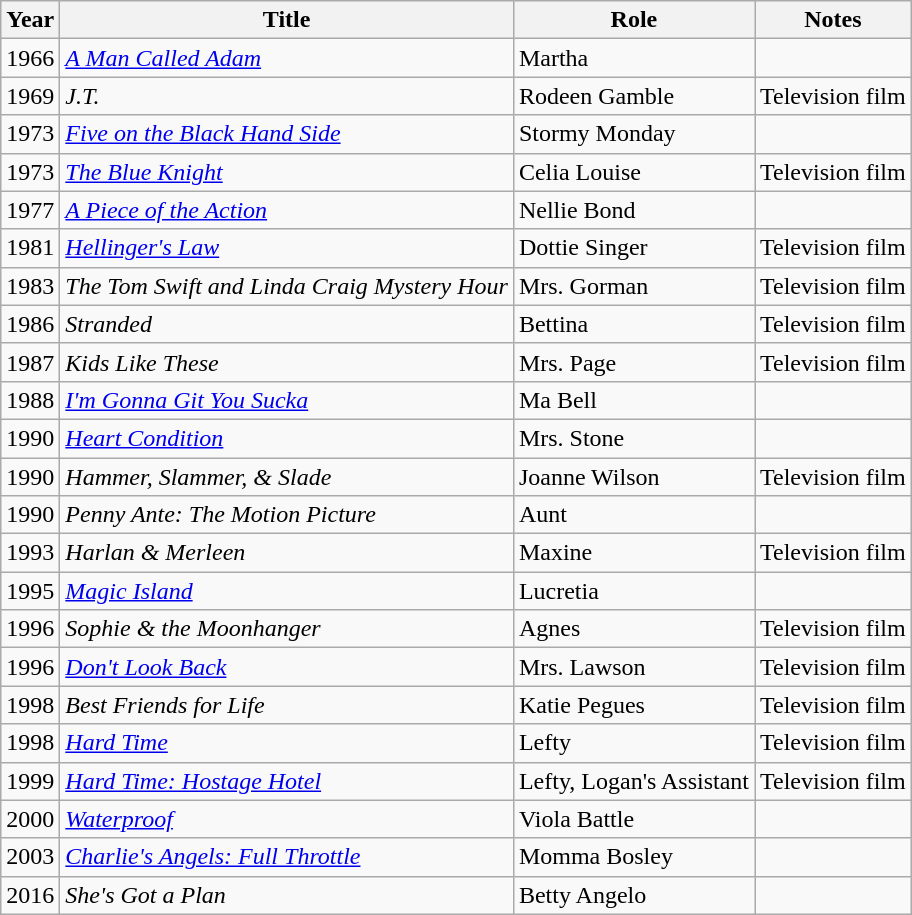<table class="wikitable sortable">
<tr>
<th>Year</th>
<th>Title</th>
<th>Role</th>
<th class="unsortable">Notes</th>
</tr>
<tr>
<td>1966</td>
<td><em><a href='#'>A Man Called Adam</a></em></td>
<td>Martha</td>
<td></td>
</tr>
<tr>
<td>1969</td>
<td><em>J.T.</em></td>
<td>Rodeen Gamble</td>
<td>Television film</td>
</tr>
<tr>
<td>1973</td>
<td><em><a href='#'>Five on the Black Hand Side</a></em></td>
<td>Stormy Monday</td>
<td></td>
</tr>
<tr>
<td>1973</td>
<td><em><a href='#'>The Blue Knight</a></em></td>
<td>Celia Louise</td>
<td>Television film</td>
</tr>
<tr>
<td>1977</td>
<td><em><a href='#'>A Piece of the Action</a></em></td>
<td>Nellie Bond</td>
<td></td>
</tr>
<tr>
<td>1981</td>
<td><em><a href='#'>Hellinger's Law</a></em></td>
<td>Dottie Singer</td>
<td>Television film</td>
</tr>
<tr>
<td>1983</td>
<td><em>The Tom Swift and Linda Craig Mystery Hour</em></td>
<td>Mrs. Gorman</td>
<td>Television film</td>
</tr>
<tr>
<td>1986</td>
<td><em>Stranded</em></td>
<td>Bettina</td>
<td>Television film</td>
</tr>
<tr>
<td>1987</td>
<td><em>Kids Like These</em></td>
<td>Mrs. Page</td>
<td>Television film</td>
</tr>
<tr>
<td>1988</td>
<td><em><a href='#'>I'm Gonna Git You Sucka</a></em></td>
<td>Ma Bell</td>
<td></td>
</tr>
<tr>
<td>1990</td>
<td><em><a href='#'>Heart Condition</a></em></td>
<td>Mrs. Stone</td>
<td></td>
</tr>
<tr>
<td>1990</td>
<td><em>Hammer, Slammer, & Slade</em></td>
<td>Joanne Wilson</td>
<td>Television film</td>
</tr>
<tr>
<td>1990</td>
<td><em>Penny Ante: The Motion Picture</em></td>
<td>Aunt</td>
<td></td>
</tr>
<tr>
<td>1993</td>
<td><em>Harlan & Merleen</em></td>
<td>Maxine</td>
<td>Television film</td>
</tr>
<tr>
<td>1995</td>
<td><em><a href='#'>Magic Island</a></em></td>
<td>Lucretia</td>
<td></td>
</tr>
<tr>
<td>1996</td>
<td><em>Sophie & the Moonhanger</em></td>
<td>Agnes</td>
<td>Television film</td>
</tr>
<tr>
<td>1996</td>
<td><em><a href='#'>Don't Look Back</a></em></td>
<td>Mrs. Lawson</td>
<td>Television film</td>
</tr>
<tr>
<td>1998</td>
<td><em>Best Friends for Life</em></td>
<td>Katie Pegues</td>
<td>Television film</td>
</tr>
<tr>
<td>1998</td>
<td><em><a href='#'>Hard Time</a></em></td>
<td>Lefty</td>
<td>Television film</td>
</tr>
<tr>
<td>1999</td>
<td><em><a href='#'>Hard Time: Hostage Hotel</a></em></td>
<td>Lefty, Logan's Assistant</td>
<td>Television film</td>
</tr>
<tr>
<td>2000</td>
<td><em><a href='#'>Waterproof</a></em></td>
<td>Viola Battle</td>
<td></td>
</tr>
<tr>
<td>2003</td>
<td><em><a href='#'>Charlie's Angels: Full Throttle</a></em></td>
<td>Momma Bosley</td>
<td></td>
</tr>
<tr>
<td>2016</td>
<td><em>She's Got a Plan</em></td>
<td>Betty Angelo</td>
<td></td>
</tr>
</table>
